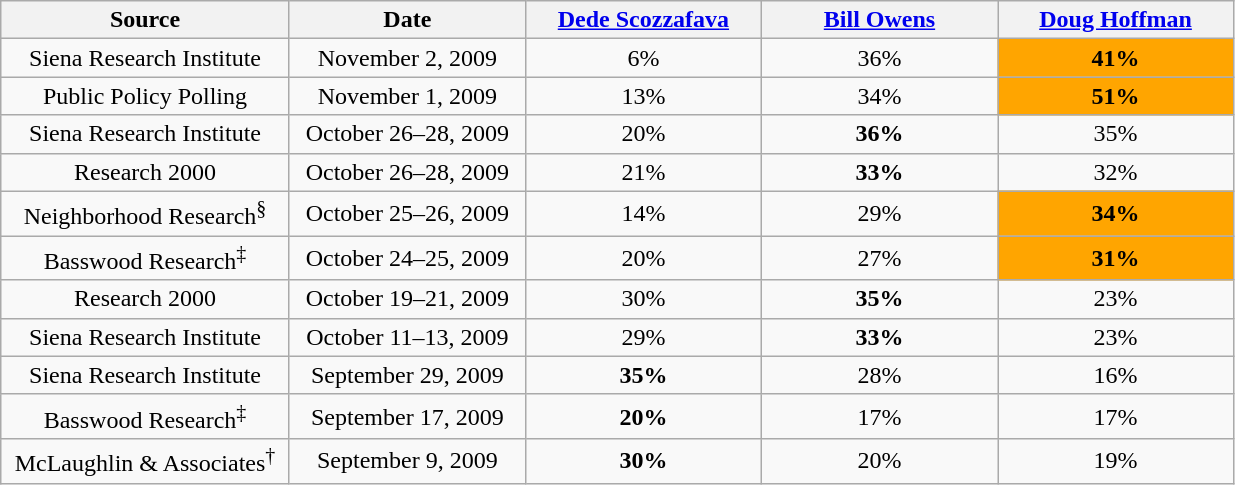<table class="wikitable">
<tr>
<th style="width:185px;">Source</th>
<th style="width:150px;">Date</th>
<th style="width:150px;"><a href='#'>Dede Scozzafava</a></th>
<th style="width:150px;"><a href='#'>Bill Owens</a></th>
<th style="width:150px;"><a href='#'>Doug Hoffman</a></th>
</tr>
<tr style="text-align:center;">
<td>Siena Research Institute</td>
<td>November 2, 2009</td>
<td>6%</td>
<td>36%</td>
<td style="background:orange"><strong>41%</strong></td>
</tr>
<tr style="text-align:center;">
<td>Public Policy Polling</td>
<td>November 1, 2009</td>
<td>13%</td>
<td>34%</td>
<td style="background:orange"><strong>51%</strong></td>
</tr>
<tr style="text-align:center;">
<td>Siena Research Institute</td>
<td>October 26–28, 2009</td>
<td>20%</td>
<td><strong>36%</strong></td>
<td>35%</td>
</tr>
<tr align=center>
<td>Research 2000</td>
<td>October 26–28, 2009</td>
<td>21%</td>
<td><strong>33%</strong></td>
<td>32%</td>
</tr>
<tr style="text-align:center;">
<td>Neighborhood Research<sup>§</sup></td>
<td>October 25–26, 2009</td>
<td>14%</td>
<td>29%</td>
<td style="background:orange"><strong>34%</strong></td>
</tr>
<tr style="text-align:center;">
<td>Basswood Research<sup>‡</sup></td>
<td>October 24–25, 2009</td>
<td>20%</td>
<td>27%</td>
<td style="background:orange"><strong>31%</strong></td>
</tr>
<tr style="text-align:center;">
<td>Research 2000</td>
<td>October 19–21, 2009</td>
<td>30%</td>
<td><strong>35%</strong></td>
<td>23%</td>
</tr>
<tr style="text-align:center;">
<td>Siena Research Institute</td>
<td>October 11–13, 2009</td>
<td>29%</td>
<td><strong>33%</strong></td>
<td>23%</td>
</tr>
<tr style="text-align:center;">
<td>Siena Research Institute</td>
<td>September 29, 2009</td>
<td><strong>35%</strong></td>
<td>28%</td>
<td>16%</td>
</tr>
<tr style="text-align:center;">
<td>Basswood Research<sup>‡</sup></td>
<td>September 17, 2009</td>
<td><strong>20%</strong></td>
<td>17%</td>
<td>17%</td>
</tr>
<tr style="text-align:center;">
<td>McLaughlin & Associates<sup>†</sup></td>
<td>September 9, 2009</td>
<td><strong>30%</strong></td>
<td>20%</td>
<td>19%</td>
</tr>
</table>
